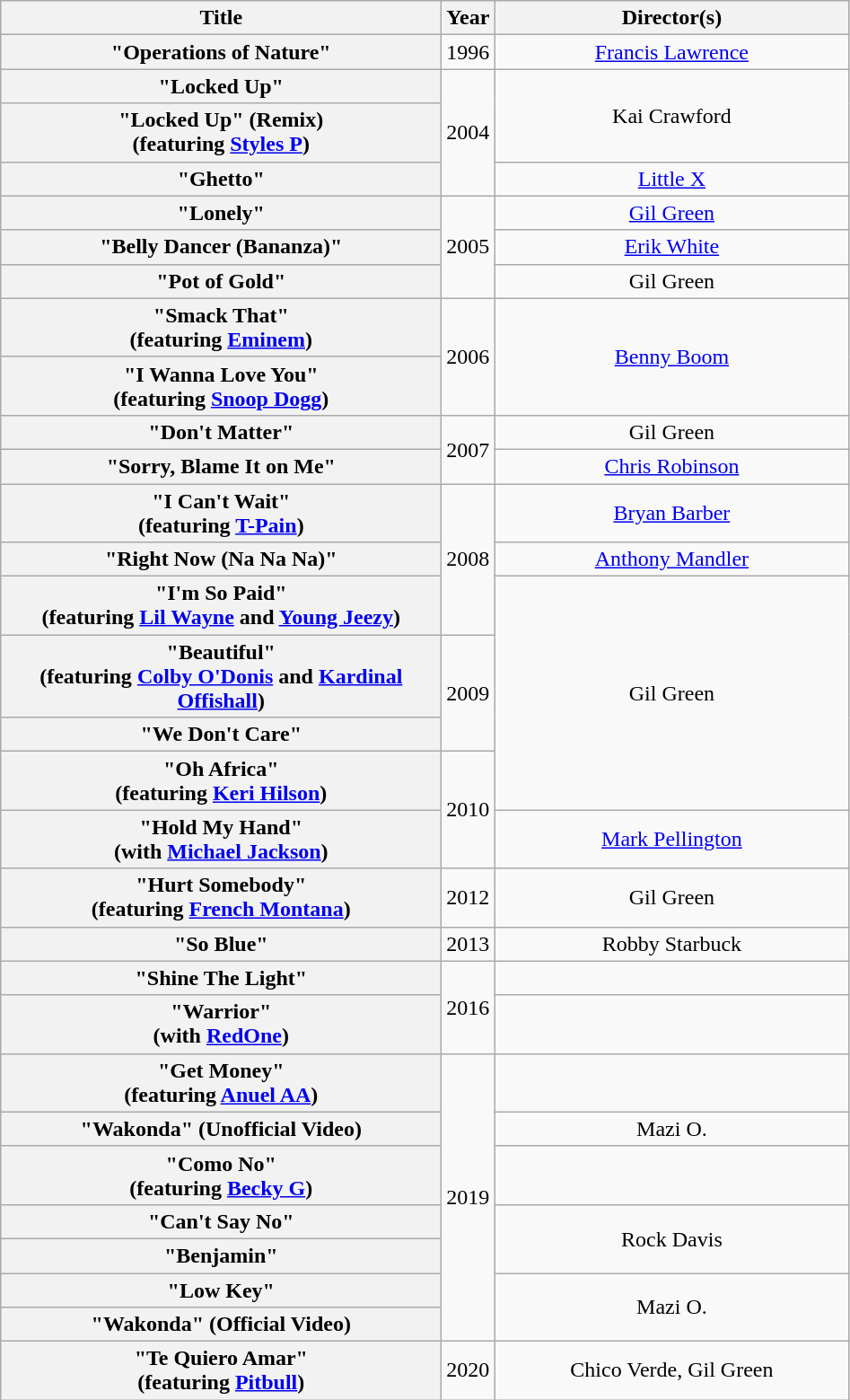<table class="wikitable plainrowheaders" style="text-align:center;">
<tr>
<th scope="col" style="width:20em;">Title</th>
<th scope="col">Year</th>
<th scope="col" style="width:16em;">Director(s)</th>
</tr>
<tr>
<th scope="row">"Operations of Nature"</th>
<td>1996</td>
<td><a href='#'>Francis Lawrence</a></td>
</tr>
<tr>
<th scope="row">"Locked Up"</th>
<td rowspan="3">2004</td>
<td rowspan="2">Kai Crawford</td>
</tr>
<tr>
<th scope="row">"Locked Up" (Remix)<br><span>(featuring <a href='#'>Styles P</a>)</span></th>
</tr>
<tr>
<th scope="row">"Ghetto"</th>
<td><a href='#'>Little X</a></td>
</tr>
<tr>
<th scope="row">"Lonely"</th>
<td rowspan="3">2005</td>
<td><a href='#'>Gil Green</a></td>
</tr>
<tr>
<th scope="row">"Belly Dancer (Bananza)"</th>
<td><a href='#'>Erik White</a></td>
</tr>
<tr>
<th scope="row">"Pot of Gold"</th>
<td>Gil Green</td>
</tr>
<tr>
<th scope="row">"Smack That"<br><span>(featuring <a href='#'>Eminem</a>)</span></th>
<td rowspan="2">2006</td>
<td rowspan="2"><a href='#'>Benny Boom</a></td>
</tr>
<tr>
<th scope="row">"I Wanna Love You"<br><span>(featuring <a href='#'>Snoop Dogg</a>)</span></th>
</tr>
<tr>
<th scope="row">"Don't Matter"</th>
<td rowspan="2">2007</td>
<td>Gil Green</td>
</tr>
<tr>
<th scope="row">"Sorry, Blame It on Me"</th>
<td><a href='#'>Chris Robinson</a></td>
</tr>
<tr>
<th scope="row">"I Can't Wait"<br><span>(featuring <a href='#'>T-Pain</a>)</span></th>
<td rowspan="3">2008</td>
<td><a href='#'>Bryan Barber</a></td>
</tr>
<tr>
<th scope="row">"Right Now (Na Na Na)"</th>
<td><a href='#'>Anthony Mandler</a></td>
</tr>
<tr>
<th scope="row">"I'm So Paid"<br><span>(featuring <a href='#'>Lil Wayne</a> and <a href='#'>Young Jeezy</a>)</span></th>
<td rowspan="4">Gil Green</td>
</tr>
<tr>
<th scope="row">"Beautiful"<br><span>(featuring <a href='#'>Colby O'Donis</a> and <a href='#'>Kardinal Offishall</a>)</span></th>
<td rowspan="2">2009</td>
</tr>
<tr>
<th scope="row">"We Don't Care"</th>
</tr>
<tr>
<th scope="row">"Oh Africa"<br><span>(featuring <a href='#'>Keri Hilson</a>)</span></th>
<td rowspan="2">2010</td>
</tr>
<tr>
<th scope="row">"Hold My Hand"<br><span>(with <a href='#'>Michael Jackson</a>)</span></th>
<td><a href='#'>Mark Pellington</a></td>
</tr>
<tr>
<th scope="row">"Hurt Somebody"<br><span>(featuring <a href='#'>French Montana</a>)</span></th>
<td>2012</td>
<td>Gil Green</td>
</tr>
<tr>
<th scope="row">"So Blue"</th>
<td>2013</td>
<td>Robby Starbuck</td>
</tr>
<tr>
<th scope="row">"Shine The Light"</th>
<td rowspan="2">2016</td>
<td></td>
</tr>
<tr>
<th scope="row">"Warrior"<br><span>(with <a href='#'>RedOne</a>)</span></th>
<td></td>
</tr>
<tr>
<th scope="row">"Get Money"<br><span>(featuring <a href='#'>Anuel AA</a>)</span></th>
<td rowspan="7">2019</td>
<td></td>
</tr>
<tr>
<th scope="row">"Wakonda" (Unofficial Video)</th>
<td>Mazi O.</td>
</tr>
<tr>
<th scope="row">"Como No"<br><span>(featuring <a href='#'>Becky G</a>)</span></th>
<td></td>
</tr>
<tr>
<th scope="row">"Can't Say No"</th>
<td rowspan="2">Rock Davis</td>
</tr>
<tr>
<th scope="row">"Benjamin"</th>
</tr>
<tr>
<th scope="row">"Low Key"</th>
<td rowspan="2">Mazi O.</td>
</tr>
<tr>
<th scope="row">"Wakonda" (Official Video)</th>
</tr>
<tr>
<th scope="row">"Te Quiero Amar"<br><span>(featuring <a href='#'>Pitbull</a>)</span></th>
<td>2020</td>
<td>Chico Verde, Gil Green</td>
</tr>
</table>
